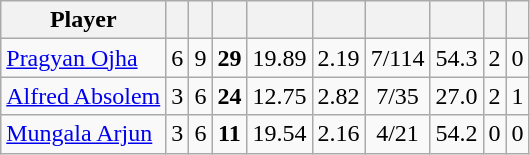<table class="wikitable sortable" style="text-align: center;">
<tr>
<th class="unsortable">Player</th>
<th></th>
<th></th>
<th></th>
<th></th>
<th></th>
<th></th>
<th></th>
<th></th>
<th></th>
</tr>
<tr>
<td style="text-align:left"><a href='#'>Pragyan Ojha</a></td>
<td style="text-align:left">6</td>
<td>9</td>
<td><strong>29</strong></td>
<td>19.89</td>
<td>2.19</td>
<td>7/114</td>
<td>54.3</td>
<td>2</td>
<td>0</td>
</tr>
<tr>
<td style="text-align:left"><a href='#'>Alfred Absolem</a></td>
<td style="text-align:left">3</td>
<td>6</td>
<td><strong>24</strong></td>
<td>12.75</td>
<td>2.82</td>
<td>7/35</td>
<td>27.0</td>
<td>2</td>
<td>1</td>
</tr>
<tr>
<td style="text-align:left"><a href='#'>Mungala Arjun</a></td>
<td style="text-align:left">3</td>
<td>6</td>
<td><strong>11</strong></td>
<td>19.54</td>
<td>2.16</td>
<td>4/21</td>
<td>54.2</td>
<td>0</td>
<td>0</td>
</tr>
</table>
